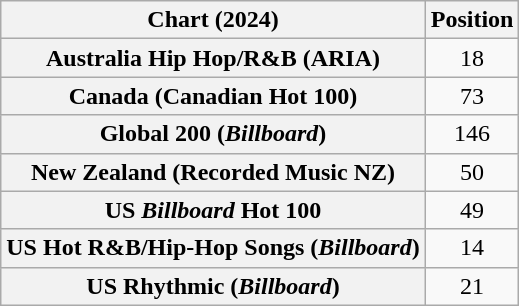<table class="wikitable sortable plainrowheaders" style="text-align:center">
<tr>
<th scope="col">Chart (2024)</th>
<th scope="col">Position</th>
</tr>
<tr>
<th scope="row">Australia Hip Hop/R&B (ARIA)</th>
<td>18</td>
</tr>
<tr>
<th scope="row">Canada (Canadian Hot 100)</th>
<td>73</td>
</tr>
<tr>
<th scope="row">Global 200 (<em>Billboard</em>)</th>
<td>146</td>
</tr>
<tr>
<th scope="row">New Zealand (Recorded Music NZ)</th>
<td>50</td>
</tr>
<tr>
<th scope="row">US <em>Billboard</em> Hot 100</th>
<td>49</td>
</tr>
<tr>
<th scope="row">US Hot R&B/Hip-Hop Songs (<em>Billboard</em>)</th>
<td>14</td>
</tr>
<tr>
<th scope="row">US Rhythmic (<em>Billboard</em>)</th>
<td>21</td>
</tr>
</table>
